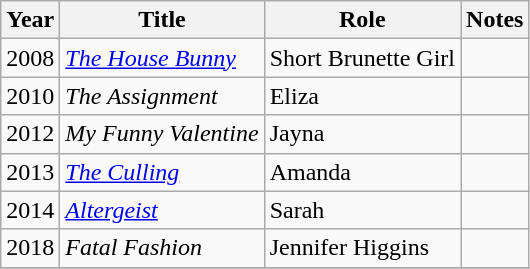<table class="wikitable sortable">
<tr>
<th>Year</th>
<th>Title</th>
<th>Role</th>
<th class="unsortable">Notes</th>
</tr>
<tr>
<td>2008</td>
<td><em><a href='#'>The House Bunny</a></em></td>
<td>Short Brunette Girl</td>
<td></td>
</tr>
<tr>
<td>2010</td>
<td><em>The Assignment</em></td>
<td>Eliza</td>
<td></td>
</tr>
<tr>
<td>2012</td>
<td><em>My Funny Valentine</em></td>
<td>Jayna</td>
<td></td>
</tr>
<tr>
<td>2013</td>
<td><em><a href='#'>The Culling</a></em></td>
<td>Amanda</td>
<td></td>
</tr>
<tr>
<td>2014</td>
<td><em><a href='#'>Altergeist</a></em></td>
<td>Sarah</td>
<td></td>
</tr>
<tr>
<td>2018</td>
<td><em>Fatal Fashion</em></td>
<td>Jennifer Higgins</td>
<td></td>
</tr>
<tr>
</tr>
</table>
